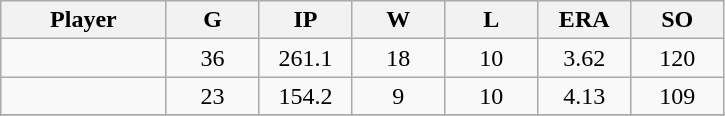<table class="wikitable sortable">
<tr>
<th bgcolor="#DDDDFF" width="16%">Player</th>
<th bgcolor="#DDDDFF" width="9%">G</th>
<th bgcolor="#DDDDFF" width="9%">IP</th>
<th bgcolor="#DDDDFF" width="9%">W</th>
<th bgcolor="#DDDDFF" width="9%">L</th>
<th bgcolor="#DDDDFF" width="9%">ERA</th>
<th bgcolor="#DDDDFF" width="9%">SO</th>
</tr>
<tr align="center">
<td></td>
<td>36</td>
<td>261.1</td>
<td>18</td>
<td>10</td>
<td>3.62</td>
<td>120</td>
</tr>
<tr align="center">
<td></td>
<td>23</td>
<td>154.2</td>
<td>9</td>
<td>10</td>
<td>4.13</td>
<td>109</td>
</tr>
<tr align="center">
</tr>
</table>
